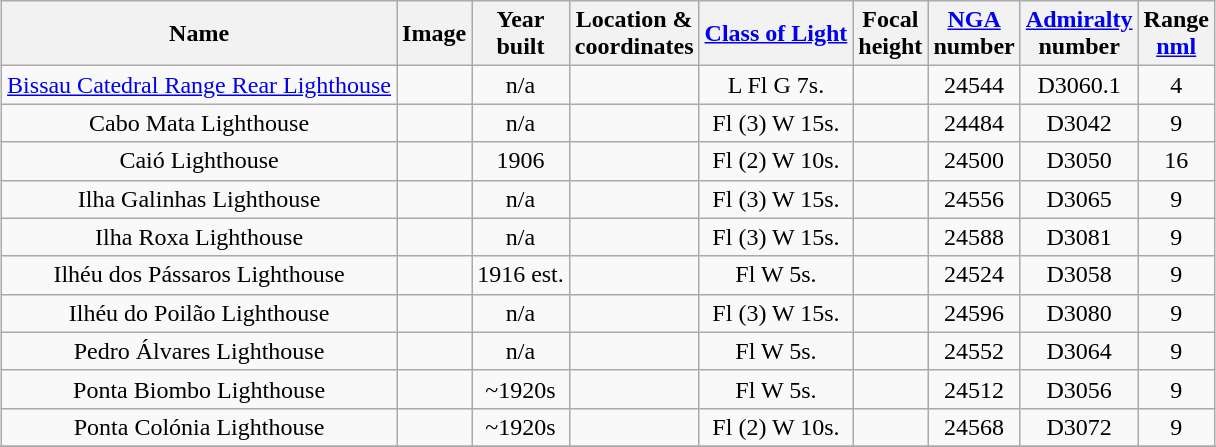<table class="wikitable sortable" style="margin:auto;text-align:center">
<tr>
<th>Name</th>
<th>Image</th>
<th>Year<br>built</th>
<th>Location &<br> coordinates</th>
<th><a href='#'>Class of Light</a></th>
<th>Focal<br>height</th>
<th><a href='#'>NGA</a><br>number</th>
<th><a href='#'>Admiralty</a><br>number</th>
<th>Range<br><a href='#'>nml</a></th>
</tr>
<tr>
<td><a href='#'>Bissau Catedral Range Rear Lighthouse</a></td>
<td></td>
<td>n/a</td>
<td></td>
<td>L Fl G 7s.</td>
<td></td>
<td>24544</td>
<td>D3060.1</td>
<td>4</td>
</tr>
<tr>
<td>Cabo Mata Lighthouse</td>
<td></td>
<td>n/a</td>
<td></td>
<td>Fl (3) W 15s.</td>
<td></td>
<td>24484</td>
<td>D3042</td>
<td>9</td>
</tr>
<tr>
<td>Caió Lighthouse</td>
<td></td>
<td>1906</td>
<td></td>
<td>Fl (2) W 10s.</td>
<td></td>
<td>24500</td>
<td>D3050</td>
<td>16</td>
</tr>
<tr>
<td>Ilha Galinhas Lighthouse</td>
<td></td>
<td>n/a</td>
<td></td>
<td>Fl (3) W 15s.</td>
<td></td>
<td>24556</td>
<td>D3065</td>
<td>9</td>
</tr>
<tr>
<td>Ilha Roxa Lighthouse</td>
<td></td>
<td>n/a</td>
<td></td>
<td>Fl (3) W 15s.</td>
<td></td>
<td>24588</td>
<td>D3081</td>
<td>9</td>
</tr>
<tr>
<td>Ilhéu dos Pássaros Lighthouse</td>
<td></td>
<td>1916 est.</td>
<td></td>
<td>Fl W 5s.</td>
<td></td>
<td>24524</td>
<td>D3058</td>
<td>9</td>
</tr>
<tr>
<td>Ilhéu do Poilão Lighthouse</td>
<td></td>
<td>n/a</td>
<td></td>
<td>Fl (3) W 15s.</td>
<td></td>
<td>24596</td>
<td>D3080</td>
<td>9</td>
</tr>
<tr>
<td>Pedro Álvares Lighthouse</td>
<td></td>
<td>n/a</td>
<td></td>
<td>Fl W 5s.</td>
<td></td>
<td>24552</td>
<td>D3064</td>
<td>9</td>
</tr>
<tr>
<td>Ponta Biombo Lighthouse</td>
<td></td>
<td>~1920s</td>
<td></td>
<td>Fl W 5s.</td>
<td></td>
<td>24512</td>
<td>D3056</td>
<td>9</td>
</tr>
<tr>
<td>Ponta Colónia Lighthouse</td>
<td></td>
<td>~1920s</td>
<td></td>
<td>Fl (2) W 10s.</td>
<td></td>
<td>24568</td>
<td>D3072</td>
<td>9</td>
</tr>
<tr>
</tr>
</table>
